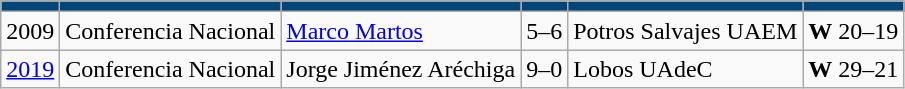<table class="wikitable">
<tr>
<th style=background:#004578></th>
<th style=background:#004578></th>
<th style=background:#004578></th>
<th style=background:#004578></th>
<th style=background:#004578></th>
<th style=background:#004578></th>
</tr>
<tr>
<td>2009</td>
<td>Conferencia Nacional</td>
<td><a href='#'>Marco Martos</a></td>
<td>5–6</td>
<td>Potros Salvajes UAEM</td>
<td><strong>W</strong> 20–19</td>
</tr>
<tr>
<td><a href='#'>2019</a></td>
<td>Conferencia Nacional</td>
<td>Jorge Jiménez Aréchiga</td>
<td>9–0</td>
<td>Lobos UAdeC</td>
<td><strong>W</strong> 29–21</td>
</tr>
</table>
